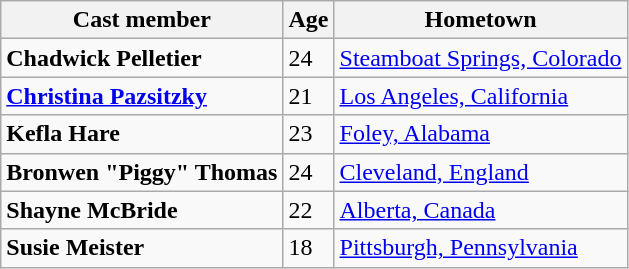<table class="wikitable">
<tr>
<th>Cast member</th>
<th>Age</th>
<th>Hometown</th>
</tr>
<tr>
<td><strong>Chadwick Pelletier</strong></td>
<td>24</td>
<td><a href='#'>Steamboat Springs, Colorado</a></td>
</tr>
<tr>
<td><strong><a href='#'>Christina Pazsitzky</a></strong></td>
<td>21</td>
<td><a href='#'>Los Angeles, California</a></td>
</tr>
<tr>
<td><strong>Kefla Hare</strong></td>
<td>23</td>
<td><a href='#'>Foley, Alabama</a></td>
</tr>
<tr>
<td><strong>Bronwen "Piggy" Thomas</strong></td>
<td>24</td>
<td><a href='#'>Cleveland, England</a></td>
</tr>
<tr>
<td><strong>Shayne McBride</strong></td>
<td>22</td>
<td><a href='#'>Alberta, Canada</a></td>
</tr>
<tr>
<td><strong>Susie Meister</strong></td>
<td>18</td>
<td><a href='#'>Pittsburgh, Pennsylvania</a></td>
</tr>
</table>
